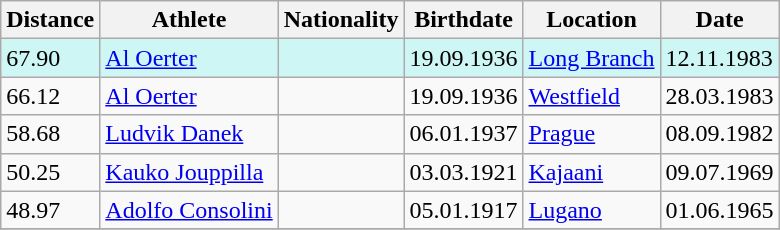<table class="wikitable">
<tr>
<th>Distance</th>
<th>Athlete</th>
<th>Nationality</th>
<th>Birthdate</th>
<th>Location</th>
<th>Date</th>
</tr>
<tr bgcolor=#CEF6F5>
<td>67.90</td>
<td><a href='#'>Al Oerter</a></td>
<td></td>
<td>19.09.1936</td>
<td><a href='#'>Long Branch</a></td>
<td>12.11.1983</td>
</tr>
<tr>
<td>66.12</td>
<td><a href='#'>Al Oerter</a></td>
<td></td>
<td>19.09.1936</td>
<td><a href='#'>Westfield</a></td>
<td>28.03.1983</td>
</tr>
<tr>
<td>58.68</td>
<td><a href='#'>Ludvik Danek</a></td>
<td></td>
<td>06.01.1937</td>
<td><a href='#'>Prague</a></td>
<td>08.09.1982</td>
</tr>
<tr>
<td>50.25</td>
<td><a href='#'>Kauko Jouppilla</a></td>
<td></td>
<td>03.03.1921</td>
<td><a href='#'>Kajaani</a></td>
<td>09.07.1969</td>
</tr>
<tr>
<td>48.97</td>
<td><a href='#'>Adolfo Consolini</a></td>
<td></td>
<td>05.01.1917</td>
<td><a href='#'>Lugano</a></td>
<td>01.06.1965</td>
</tr>
<tr>
</tr>
</table>
